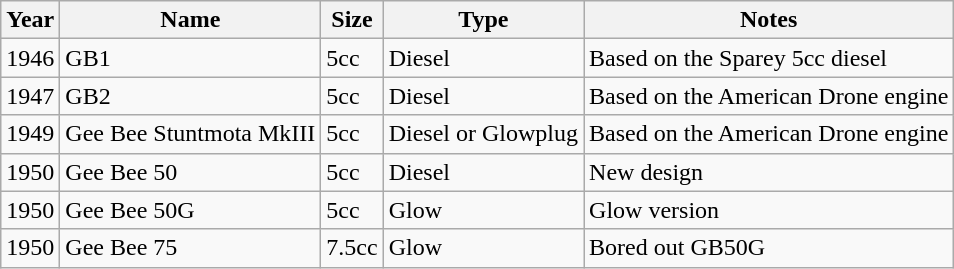<table class="sortable wikitable">
<tr>
<th>Year</th>
<th>Name</th>
<th>Size</th>
<th>Type</th>
<th>Notes</th>
</tr>
<tr>
<td>1946</td>
<td>GB1</td>
<td>5cc</td>
<td>Diesel</td>
<td>Based on the Sparey 5cc diesel</td>
</tr>
<tr>
<td>1947</td>
<td>GB2</td>
<td>5cc</td>
<td>Diesel</td>
<td>Based on the American Drone engine</td>
</tr>
<tr>
<td>1949</td>
<td>Gee Bee Stuntmota MkIII</td>
<td>5cc</td>
<td>Diesel or Glowplug</td>
<td>Based on the American Drone engine</td>
</tr>
<tr>
<td>1950</td>
<td>Gee Bee 50</td>
<td>5cc</td>
<td>Diesel</td>
<td>New design</td>
</tr>
<tr>
<td>1950</td>
<td>Gee Bee 50G</td>
<td>5cc</td>
<td>Glow</td>
<td>Glow version</td>
</tr>
<tr>
<td>1950</td>
<td>Gee Bee 75</td>
<td>7.5cc</td>
<td>Glow</td>
<td>Bored out GB50G</td>
</tr>
</table>
